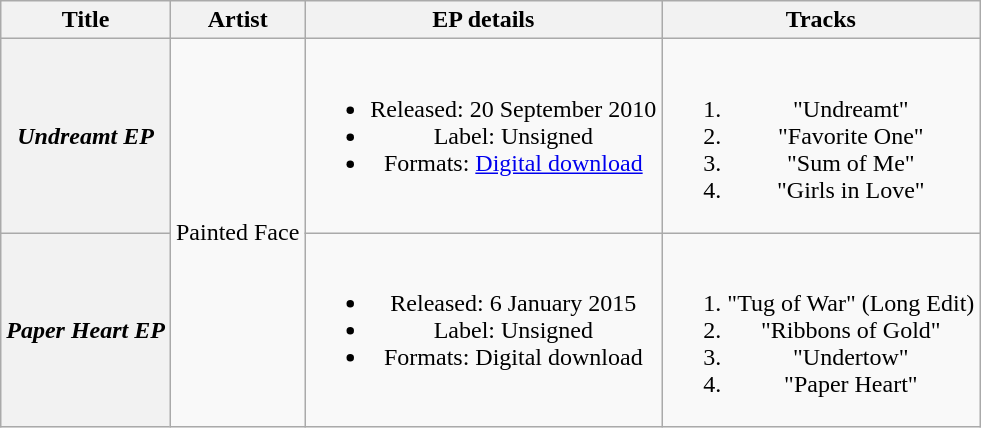<table class="wikitable plainrowheaders" style="text-align:center;">
<tr>
<th scope="col">Title</th>
<th scope="col">Artist</th>
<th scope="col">EP details</th>
<th scope="col">Tracks</th>
</tr>
<tr>
<th scope="row"><em>Undreamt EP</em></th>
<td scope="row" rowspan="2">Painted Face</td>
<td valign="top"><br><ul><li>Released: 20 September 2010</li><li>Label: Unsigned</li><li>Formats: <a href='#'>Digital download</a></li></ul></td>
<td valign="top"><br><ol><li>"Undreamt"</li><li>"Favorite One"</li><li>"Sum of Me"</li><li>"Girls in Love"</li></ol></td>
</tr>
<tr>
<th scope="row"><em>Paper Heart EP</em></th>
<td valign="top"><br><ul><li>Released: 6 January 2015</li><li>Label: Unsigned</li><li>Formats: Digital download</li></ul></td>
<td valign="top"><br><ol><li>"Tug of War" (Long Edit)</li><li>"Ribbons of Gold"</li><li>"Undertow"</li><li>"Paper Heart"</li></ol></td>
</tr>
</table>
